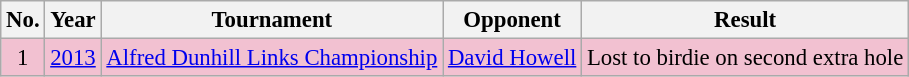<table class="wikitable" style="font-size:95%;">
<tr>
<th>No.</th>
<th>Year</th>
<th>Tournament</th>
<th>Opponent</th>
<th>Result</th>
</tr>
<tr style="background:#F2C1D1;">
<td align=center>1</td>
<td><a href='#'>2013</a></td>
<td><a href='#'>Alfred Dunhill Links Championship</a></td>
<td> <a href='#'>David Howell</a></td>
<td>Lost to birdie on second extra hole</td>
</tr>
</table>
